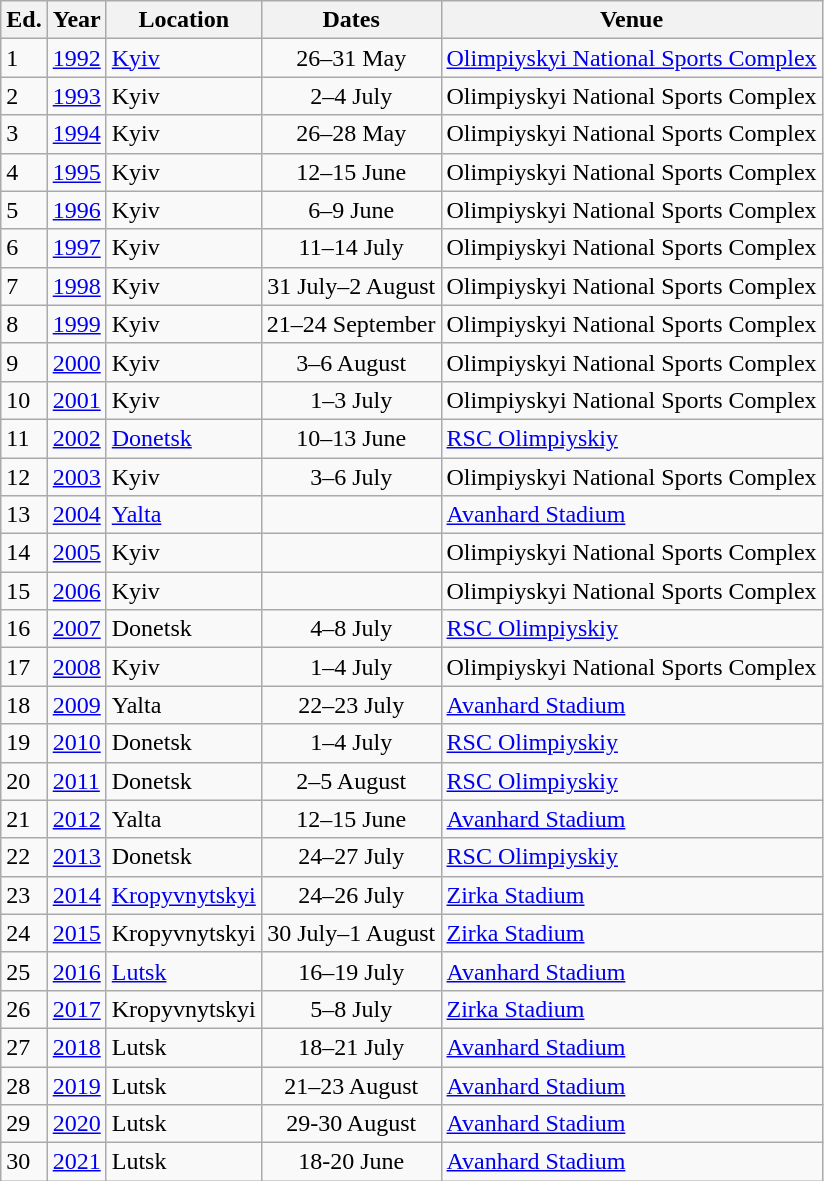<table class="wikitable sortable">
<tr>
<th>Ed.</th>
<th>Year</th>
<th>Location</th>
<th>Dates</th>
<th>Venue</th>
</tr>
<tr>
<td>1</td>
<td><a href='#'>1992</a></td>
<td><a href='#'>Kyiv</a></td>
<td align=center>26–31 May</td>
<td><a href='#'>Olimpiyskyi National Sports Complex</a></td>
</tr>
<tr>
<td>2</td>
<td><a href='#'>1993</a></td>
<td>Kyiv</td>
<td align=center>2–4 July</td>
<td>Olimpiyskyi National Sports Complex</td>
</tr>
<tr>
<td>3</td>
<td><a href='#'>1994</a></td>
<td>Kyiv</td>
<td align=center>26–28 May</td>
<td>Olimpiyskyi National Sports Complex</td>
</tr>
<tr>
<td>4</td>
<td><a href='#'>1995</a></td>
<td>Kyiv</td>
<td align=center>12–15 June</td>
<td>Olimpiyskyi National Sports Complex</td>
</tr>
<tr>
<td>5</td>
<td><a href='#'>1996</a></td>
<td>Kyiv</td>
<td align=center>6–9 June</td>
<td>Olimpiyskyi National Sports Complex</td>
</tr>
<tr>
<td>6</td>
<td><a href='#'>1997</a></td>
<td>Kyiv</td>
<td align=center>11–14 July</td>
<td>Olimpiyskyi National Sports Complex</td>
</tr>
<tr>
<td>7</td>
<td><a href='#'>1998</a></td>
<td>Kyiv</td>
<td align=center>31 July–2 August</td>
<td>Olimpiyskyi National Sports Complex</td>
</tr>
<tr>
<td>8</td>
<td><a href='#'>1999</a></td>
<td>Kyiv</td>
<td align=center>21–24 September</td>
<td>Olimpiyskyi National Sports Complex</td>
</tr>
<tr>
<td>9</td>
<td><a href='#'>2000</a></td>
<td>Kyiv</td>
<td align=center>3–6 August</td>
<td>Olimpiyskyi National Sports Complex</td>
</tr>
<tr>
<td>10</td>
<td><a href='#'>2001</a></td>
<td>Kyiv</td>
<td align=center>1–3 July</td>
<td>Olimpiyskyi National Sports Complex</td>
</tr>
<tr>
<td>11</td>
<td><a href='#'>2002</a></td>
<td><a href='#'>Donetsk</a></td>
<td align=center>10–13 June</td>
<td><a href='#'>RSC Olimpiyskiy</a></td>
</tr>
<tr>
<td>12</td>
<td><a href='#'>2003</a></td>
<td>Kyiv</td>
<td align=center>3–6 July</td>
<td>Olimpiyskyi National Sports Complex</td>
</tr>
<tr>
<td>13</td>
<td><a href='#'>2004</a></td>
<td><a href='#'>Yalta</a></td>
<td align=center></td>
<td><a href='#'>Avanhard Stadium</a></td>
</tr>
<tr>
<td>14</td>
<td><a href='#'>2005</a></td>
<td>Kyiv</td>
<td align=center></td>
<td>Olimpiyskyi National Sports Complex</td>
</tr>
<tr>
<td>15</td>
<td><a href='#'>2006</a></td>
<td>Kyiv</td>
<td align=center></td>
<td>Olimpiyskyi National Sports Complex</td>
</tr>
<tr>
<td>16</td>
<td><a href='#'>2007</a></td>
<td>Donetsk</td>
<td align=center>4–8 July</td>
<td><a href='#'>RSC Olimpiyskiy</a></td>
</tr>
<tr>
<td>17</td>
<td><a href='#'>2008</a></td>
<td>Kyiv</td>
<td align=center>1–4 July</td>
<td>Olimpiyskyi National Sports Complex</td>
</tr>
<tr>
<td>18</td>
<td><a href='#'>2009</a></td>
<td>Yalta</td>
<td align=center>22–23 July</td>
<td><a href='#'>Avanhard Stadium</a></td>
</tr>
<tr>
<td>19</td>
<td><a href='#'>2010</a></td>
<td>Donetsk</td>
<td align=center>1–4 July</td>
<td><a href='#'>RSC Olimpiyskiy</a></td>
</tr>
<tr>
<td>20</td>
<td><a href='#'>2011</a></td>
<td>Donetsk</td>
<td align=center>2–5 August</td>
<td><a href='#'>RSC Olimpiyskiy</a></td>
</tr>
<tr>
<td>21</td>
<td><a href='#'>2012</a></td>
<td>Yalta</td>
<td align=center>12–15 June</td>
<td><a href='#'>Avanhard Stadium</a></td>
</tr>
<tr>
<td>22</td>
<td><a href='#'>2013</a></td>
<td>Donetsk</td>
<td align=center>24–27 July</td>
<td><a href='#'>RSC Olimpiyskiy</a></td>
</tr>
<tr>
<td>23</td>
<td><a href='#'>2014</a></td>
<td><a href='#'>Kropyvnytskyi</a></td>
<td align=center>24–26 July</td>
<td><a href='#'>Zirka Stadium</a></td>
</tr>
<tr>
<td>24</td>
<td><a href='#'>2015</a></td>
<td>Kropyvnytskyi</td>
<td align=center>30 July–1 August</td>
<td><a href='#'>Zirka Stadium</a></td>
</tr>
<tr>
<td>25</td>
<td><a href='#'>2016</a></td>
<td><a href='#'>Lutsk</a></td>
<td align=center>16–19 July</td>
<td><a href='#'>Avanhard Stadium</a></td>
</tr>
<tr>
<td>26</td>
<td><a href='#'>2017</a></td>
<td>Kropyvnytskyi</td>
<td align=center>5–8 July</td>
<td><a href='#'>Zirka Stadium</a></td>
</tr>
<tr>
<td>27</td>
<td><a href='#'>2018</a></td>
<td>Lutsk</td>
<td align=center>18–21 July</td>
<td><a href='#'>Avanhard Stadium</a></td>
</tr>
<tr>
<td>28</td>
<td><a href='#'>2019</a></td>
<td>Lutsk</td>
<td align=center>21–23 August</td>
<td><a href='#'>Avanhard Stadium</a></td>
</tr>
<tr>
<td>29</td>
<td><a href='#'>2020</a></td>
<td>Lutsk</td>
<td align=center>29-30 August</td>
<td><a href='#'>Avanhard Stadium</a></td>
</tr>
<tr>
<td>30</td>
<td><a href='#'>2021</a></td>
<td>Lutsk</td>
<td align=center>18-20 June</td>
<td><a href='#'>Avanhard Stadium</a></td>
</tr>
</table>
